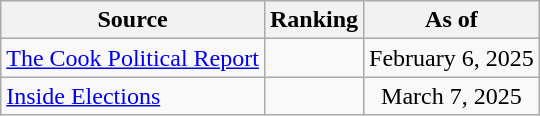<table class="wikitable" style="text-align:center">
<tr>
<th>Source</th>
<th>Ranking</th>
<th>As of</th>
</tr>
<tr>
<td align=left><a href='#'>The Cook Political Report</a></td>
<td></td>
<td>February 6, 2025</td>
</tr>
<tr>
<td align=left><a href='#'>Inside Elections</a></td>
<td></td>
<td>March 7, 2025</td>
</tr>
</table>
